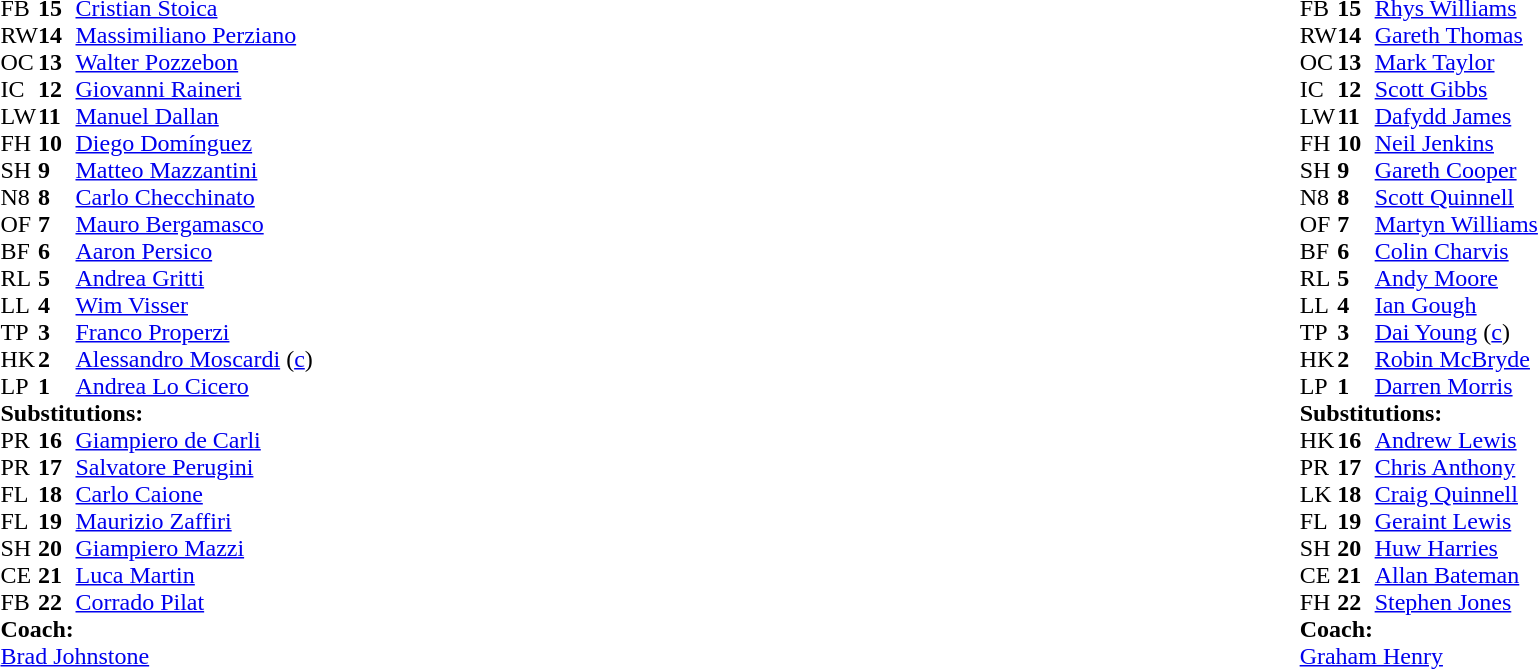<table width="100%">
<tr>
<td style="vertical-align:top" width="50%"><br><table cellspacing="0" cellpadding="0">
<tr>
<th width="25"></th>
<th width="25"></th>
</tr>
<tr>
<td>FB</td>
<td><strong>15</strong></td>
<td><a href='#'>Cristian Stoica</a></td>
<td></td>
</tr>
<tr>
<td>RW</td>
<td><strong>14</strong></td>
<td><a href='#'>Massimiliano Perziano</a></td>
<td></td>
<td></td>
</tr>
<tr>
<td>OC</td>
<td><strong>13</strong></td>
<td><a href='#'>Walter Pozzebon</a></td>
<td></td>
<td></td>
</tr>
<tr>
<td>IC</td>
<td><strong>12</strong></td>
<td><a href='#'>Giovanni Raineri</a></td>
<td></td>
<td></td>
</tr>
<tr>
<td>LW</td>
<td><strong>11</strong></td>
<td><a href='#'>Manuel Dallan</a></td>
</tr>
<tr>
<td>FH</td>
<td><strong>10</strong></td>
<td><a href='#'>Diego Domínguez</a></td>
</tr>
<tr>
<td>SH</td>
<td><strong>9</strong></td>
<td><a href='#'>Matteo Mazzantini</a></td>
</tr>
<tr>
<td>N8</td>
<td><strong>8</strong></td>
<td><a href='#'>Carlo Checchinato</a></td>
</tr>
<tr>
<td>OF</td>
<td><strong>7</strong></td>
<td><a href='#'>Mauro Bergamasco</a></td>
</tr>
<tr>
<td>BF</td>
<td><strong>6</strong></td>
<td><a href='#'>Aaron Persico</a></td>
</tr>
<tr>
<td>RL</td>
<td><strong>5</strong></td>
<td><a href='#'>Andrea Gritti</a></td>
<td></td>
<td></td>
</tr>
<tr>
<td>LL</td>
<td><strong>4</strong></td>
<td><a href='#'>Wim Visser</a></td>
</tr>
<tr>
<td>TP</td>
<td><strong>3</strong></td>
<td><a href='#'>Franco Properzi</a></td>
<td></td>
<td></td>
</tr>
<tr>
<td>HK</td>
<td><strong>2</strong></td>
<td><a href='#'>Alessandro Moscardi</a> (<a href='#'>c</a>)</td>
</tr>
<tr>
<td>LP</td>
<td><strong>1</strong></td>
<td><a href='#'>Andrea Lo Cicero</a></td>
<td></td>
<td></td>
</tr>
<tr>
<td colspan="3"><strong>Substitutions:</strong></td>
</tr>
<tr>
<td>PR</td>
<td><strong>16</strong></td>
<td><a href='#'>Giampiero de Carli</a></td>
<td></td>
<td></td>
</tr>
<tr>
<td>PR</td>
<td><strong>17</strong></td>
<td><a href='#'>Salvatore Perugini</a></td>
<td></td>
<td></td>
</tr>
<tr>
<td>FL</td>
<td><strong>18</strong></td>
<td><a href='#'>Carlo Caione</a></td>
</tr>
<tr>
<td>FL</td>
<td><strong>19</strong></td>
<td><a href='#'>Maurizio Zaffiri</a></td>
<td></td>
<td></td>
</tr>
<tr>
<td>SH</td>
<td><strong>20</strong></td>
<td><a href='#'>Giampiero Mazzi</a></td>
<td></td>
<td></td>
</tr>
<tr>
<td>CE</td>
<td><strong>21</strong></td>
<td><a href='#'>Luca Martin</a></td>
</tr>
<tr>
<td>FB</td>
<td><strong>22</strong></td>
<td><a href='#'>Corrado Pilat</a></td>
<td></td>
<td></td>
</tr>
<tr>
<td colspan="3"><strong>Coach:</strong></td>
</tr>
<tr>
<td colspan="3"><a href='#'>Brad Johnstone</a></td>
</tr>
</table>
</td>
<td style="vertical-align:top"></td>
<td style="vertical-align:top" width="50%"><br><table cellspacing="0" cellpadding="0" align="center">
<tr>
<th width="25"></th>
<th width="25"></th>
</tr>
<tr>
<td>FB</td>
<td><strong>15</strong></td>
<td><a href='#'>Rhys Williams</a></td>
</tr>
<tr>
<td>RW</td>
<td><strong>14</strong></td>
<td><a href='#'>Gareth Thomas</a></td>
</tr>
<tr>
<td>OC</td>
<td><strong>13</strong></td>
<td><a href='#'>Mark Taylor</a></td>
<td></td>
<td colspan="2"></td>
</tr>
<tr>
<td>IC</td>
<td><strong>12</strong></td>
<td><a href='#'>Scott Gibbs</a></td>
</tr>
<tr>
<td>LW</td>
<td><strong>11</strong></td>
<td><a href='#'>Dafydd James</a></td>
</tr>
<tr>
<td>FH</td>
<td><strong>10</strong></td>
<td><a href='#'>Neil Jenkins</a></td>
</tr>
<tr>
<td>SH</td>
<td><strong>9</strong></td>
<td><a href='#'>Gareth Cooper</a></td>
</tr>
<tr>
<td>N8</td>
<td><strong>8</strong></td>
<td><a href='#'>Scott Quinnell</a></td>
</tr>
<tr>
<td>OF</td>
<td><strong>7</strong></td>
<td><a href='#'>Martyn Williams</a></td>
</tr>
<tr>
<td>BF</td>
<td><strong>6</strong></td>
<td><a href='#'>Colin Charvis</a></td>
</tr>
<tr>
<td>RL</td>
<td><strong>5</strong></td>
<td><a href='#'>Andy Moore</a></td>
</tr>
<tr>
<td>LL</td>
<td><strong>4</strong></td>
<td><a href='#'>Ian Gough</a></td>
<td></td>
<td></td>
</tr>
<tr>
<td>TP</td>
<td><strong>3</strong></td>
<td><a href='#'>Dai Young</a> (<a href='#'>c</a>)</td>
</tr>
<tr>
<td>HK</td>
<td><strong>2</strong></td>
<td><a href='#'>Robin McBryde</a></td>
</tr>
<tr>
<td>LP</td>
<td><strong>1</strong></td>
<td><a href='#'>Darren Morris</a></td>
</tr>
<tr>
<td colspan="3"><strong>Substitutions:</strong></td>
</tr>
<tr>
<td>HK</td>
<td><strong>16</strong></td>
<td><a href='#'>Andrew Lewis</a></td>
</tr>
<tr>
<td>PR</td>
<td><strong>17</strong></td>
<td><a href='#'>Chris Anthony</a></td>
</tr>
<tr>
<td>LK</td>
<td><strong>18</strong></td>
<td><a href='#'>Craig Quinnell</a></td>
<td></td>
<td></td>
</tr>
<tr>
<td>FL</td>
<td><strong>19</strong></td>
<td><a href='#'>Geraint Lewis</a></td>
</tr>
<tr>
<td>SH</td>
<td><strong>20</strong></td>
<td><a href='#'>Huw Harries</a></td>
</tr>
<tr>
<td>CE</td>
<td><strong>21</strong></td>
<td><a href='#'>Allan Bateman</a></td>
<td></td>
<td></td>
<td></td>
</tr>
<tr>
<td>FH</td>
<td><strong>22</strong></td>
<td><a href='#'>Stephen Jones</a></td>
</tr>
<tr>
<td colspan="3"><strong>Coach:</strong></td>
</tr>
<tr>
<td colspan="3"><a href='#'>Graham Henry</a></td>
</tr>
</table>
</td>
</tr>
</table>
